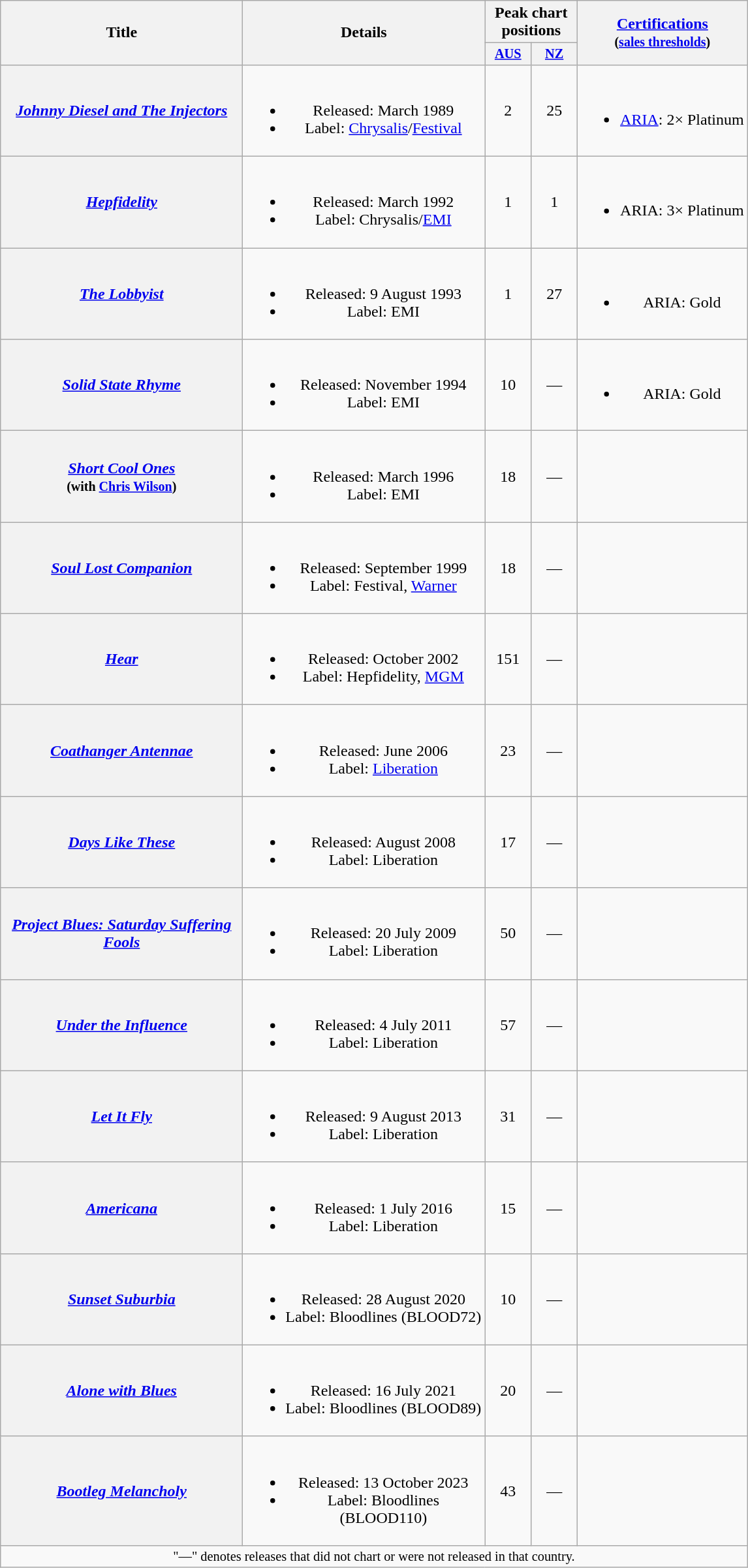<table class="wikitable plainrowheaders" style="text-align:center;">
<tr>
<th rowspan="2" width="240">Title</th>
<th rowspan="2" width="240">Details</th>
<th colspan="2">Peak chart positions</th>
<th rowspan="2"><a href='#'>Certifications</a><br><small>(<a href='#'>sales thresholds</a>)</small></th>
</tr>
<tr>
<th style="width:3em;font-size:85%"><a href='#'>AUS</a><br></th>
<th style="width:3em;font-size:85%"><a href='#'>NZ</a><br></th>
</tr>
<tr>
<th scope="row"><em><a href='#'>Johnny Diesel and The Injectors</a></em> <br></th>
<td><br><ul><li>Released: March 1989</li><li>Label: <a href='#'>Chrysalis</a>/<a href='#'>Festival</a></li></ul></td>
<td>2</td>
<td>25</td>
<td><br><ul><li><a href='#'>ARIA</a>: 2× Platinum</li></ul></td>
</tr>
<tr>
<th scope="row"><em><a href='#'>Hepfidelity</a></em></th>
<td><br><ul><li>Released: March 1992</li><li>Label: Chrysalis/<a href='#'>EMI</a></li></ul></td>
<td>1</td>
<td>1</td>
<td><br><ul><li>ARIA: 3× Platinum</li></ul></td>
</tr>
<tr>
<th scope="row"><em><a href='#'>The Lobbyist</a></em></th>
<td><br><ul><li>Released: 9 August 1993</li><li>Label: EMI</li></ul></td>
<td>1</td>
<td>27</td>
<td><br><ul><li>ARIA: Gold</li></ul></td>
</tr>
<tr>
<th scope="row"><em><a href='#'>Solid State Rhyme</a></em></th>
<td><br><ul><li>Released: November 1994</li><li>Label: EMI</li></ul></td>
<td>10</td>
<td>—</td>
<td><br><ul><li>ARIA: Gold</li></ul></td>
</tr>
<tr>
<th scope="row"><em><a href='#'>Short Cool Ones</a></em> <br> <small>(with <a href='#'>Chris Wilson</a>)</small></th>
<td><br><ul><li>Released: March 1996</li><li>Label: EMI</li></ul></td>
<td>18</td>
<td>—</td>
<td></td>
</tr>
<tr>
<th scope="row"><em><a href='#'>Soul Lost Companion</a></em> <br></th>
<td><br><ul><li>Released: September 1999</li><li>Label: Festival, <a href='#'>Warner</a></li></ul></td>
<td>18</td>
<td>—</td>
<td></td>
</tr>
<tr>
<th scope="row"><em><a href='#'>Hear</a></em></th>
<td><br><ul><li>Released: October 2002</li><li>Label: Hepfidelity, <a href='#'>MGM</a></li></ul></td>
<td>151</td>
<td>—</td>
<td></td>
</tr>
<tr>
<th scope="row"><em><a href='#'>Coathanger Antennae</a></em></th>
<td><br><ul><li>Released: June 2006</li><li>Label: <a href='#'>Liberation</a></li></ul></td>
<td>23</td>
<td>—</td>
<td></td>
</tr>
<tr>
<th scope="row"><em><a href='#'>Days Like These</a></em></th>
<td><br><ul><li>Released: August 2008</li><li>Label: Liberation</li></ul></td>
<td>17</td>
<td>—</td>
<td></td>
</tr>
<tr>
<th scope="row"><em><a href='#'>Project Blues: Saturday Suffering Fools</a></em></th>
<td><br><ul><li>Released: 20 July 2009</li><li>Label: Liberation</li></ul></td>
<td>50</td>
<td>—</td>
<td></td>
</tr>
<tr>
<th scope="row"><em><a href='#'>Under the Influence</a></em></th>
<td><br><ul><li>Released: 4 July 2011</li><li>Label: Liberation</li></ul></td>
<td>57</td>
<td>—</td>
<td></td>
</tr>
<tr>
<th scope="row"><em><a href='#'>Let It Fly</a></em></th>
<td><br><ul><li>Released: 9 August 2013</li><li>Label: Liberation</li></ul></td>
<td>31</td>
<td>—</td>
<td></td>
</tr>
<tr>
<th scope="row"><em><a href='#'>Americana</a></em></th>
<td><br><ul><li>Released: 1 July 2016</li><li>Label: Liberation</li></ul></td>
<td>15</td>
<td>—</td>
<td></td>
</tr>
<tr>
<th scope="row"><em><a href='#'>Sunset Suburbia</a></em></th>
<td><br><ul><li>Released: 28 August 2020</li><li>Label: Bloodlines (BLOOD72)</li></ul></td>
<td>10</td>
<td>—</td>
<td></td>
</tr>
<tr>
<th scope="row"><em><a href='#'>Alone with Blues</a></em></th>
<td><br><ul><li>Released: 16 July 2021</li><li>Label: Bloodlines (BLOOD89)</li></ul></td>
<td>20</td>
<td>—</td>
<td></td>
</tr>
<tr>
<th scope="row"><em><a href='#'>Bootleg Melancholy</a></em></th>
<td><br><ul><li>Released: 13 October 2023</li><li>Label: Bloodlines (BLOOD110)</li></ul></td>
<td>43<br></td>
<td>—</td>
<td></td>
</tr>
<tr>
<td colspan="5" style="font-size: 85%">"—" denotes releases that did not chart or were not released in that country.</td>
</tr>
</table>
